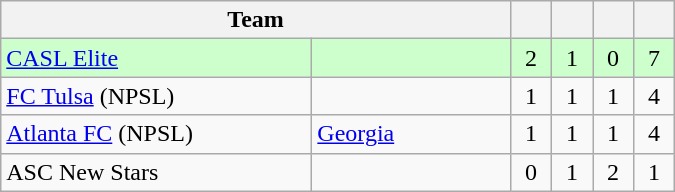<table class="wikitable" style="text-align: center">
<tr>
<th colspan="2">Team</th>
<th style="width:20px;"></th>
<th style="width:20px;"></th>
<th style="width:20px;"></th>
<th style="width:20px;"></th>
</tr>
<tr style="background:#cfc;">
<td style="text-align:left; width:200px;"><a href='#'>CASL Elite</a></td>
<td style="text-align:left; width:125px;"></td>
<td>2</td>
<td>1</td>
<td>0</td>
<td>7</td>
</tr>
<tr>
<td align="left"><a href='#'>FC Tulsa</a> (NPSL)</td>
<td align="left"></td>
<td>1</td>
<td>1</td>
<td>1</td>
<td>4</td>
</tr>
<tr>
<td align="left"><a href='#'>Atlanta FC</a> (NPSL)</td>
<td align="left"> <a href='#'>Georgia</a></td>
<td>1</td>
<td>1</td>
<td>1</td>
<td>4</td>
</tr>
<tr>
<td align="left">ASC New Stars</td>
<td align="left"></td>
<td>0</td>
<td>1</td>
<td>2</td>
<td>1</td>
</tr>
</table>
